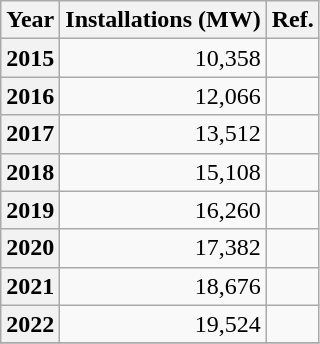<table style="text-align: right" class="wikitable">
<tr>
<th>Year</th>
<th>Installations (MW)</th>
<th>Ref.</th>
</tr>
<tr>
<th>2015</th>
<td>10,358</td>
<td></td>
</tr>
<tr>
<th>2016</th>
<td>12,066</td>
<td></td>
</tr>
<tr>
<th>2017</th>
<td>13,512</td>
<td></td>
</tr>
<tr>
<th>2018</th>
<td>15,108</td>
<td></td>
</tr>
<tr>
<th>2019</th>
<td>16,260</td>
<td></td>
</tr>
<tr>
<th>2020</th>
<td>17,382</td>
<td></td>
</tr>
<tr>
<th>2021</th>
<td>18,676</td>
<td></td>
</tr>
<tr>
<th>2022</th>
<td>19,524</td>
<td></td>
</tr>
<tr>
</tr>
</table>
